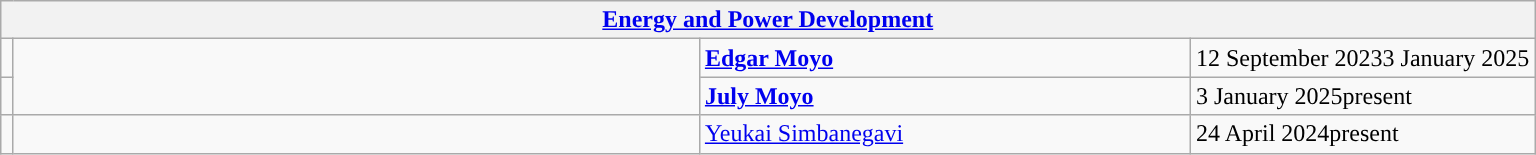<table class="wikitable">
<tr>
<th colspan="4"><a href='#'>Energy and Power Development</a></th>
</tr>
<tr>
<td style="width: 1px; background: "></td>
<td rowspan="2" style="width: 450px;"></td>
<td style="width: 320px;"> <strong><a href='#'>Edgar Moyo</a></strong></td>
<td>12 September 20233 January 2025</td>
</tr>
<tr>
<td style="width: 1px; background: "></td>
<td style="width: 320px;"> <strong><a href='#'>July Moyo</a></strong></td>
<td>3 January 2025present</td>
</tr>
<tr>
<td style="width: 1px; background: "></td>
<td rowspan="2" style="width: 450px;"></td>
<td style="width: 320px;"> <a href='#'>Yeukai Simbanegavi</a></td>
<td>24 April 2024present</td>
</tr>
</table>
